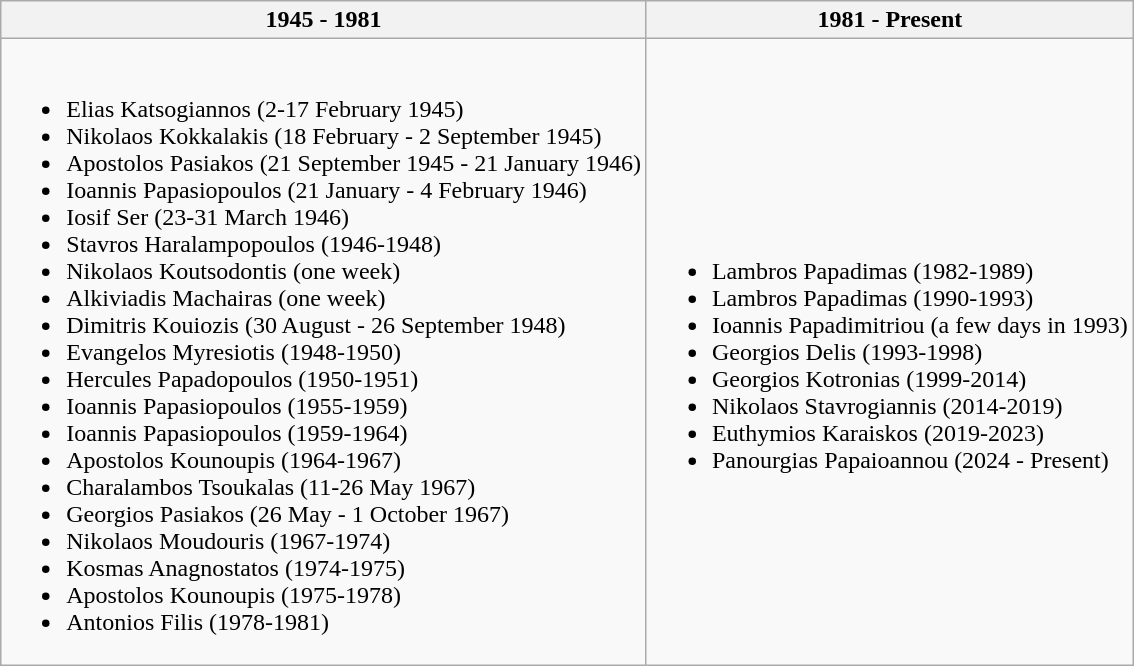<table class="wikitable">
<tr>
<th>1945 - 1981</th>
<th>1981 - Present</th>
</tr>
<tr>
<td><br><ul><li>Elias Katsogiannos (2-17 February 1945)</li><li>Nikolaos Kokkalakis (18 February - 2 September 1945)</li><li>Apostolos Pasiakos (21 September 1945 - 21 January 1946)</li><li>Ioannis Papasiopoulos (21 January - 4 February 1946)</li><li>Iosif Ser (23-31 March 1946)</li><li>Stavros Haralampopoulos (1946-1948)</li><li>Nikolaos Koutsodontis (one week)</li><li>Alkiviadis Machairas (one week)</li><li>Dimitris Kouiozis (30 August - 26 September 1948)</li><li>Evangelos Myresiotis (1948-1950)</li><li>Hercules Papadopoulos (1950-1951)</li><li>Ioannis Papasiopoulos (1955-1959)</li><li>Ioannis Papasiopoulos (1959-1964)</li><li>Apostolos Kounoupis (1964-1967)</li><li>Charalambos Tsoukalas (11-26 May 1967)</li><li>Georgios Pasiakos (26 May - 1 October 1967)</li><li>Nikolaos Moudouris (1967-1974)</li><li>Kosmas Anagnostatos (1974-1975)</li><li>Apostolos Kounoupis (1975-1978)</li><li>Antonios Filis (1978-1981)</li></ul></td>
<td><br><ul><li>Lambros Papadimas (1982-1989)</li><li>Lambros Papadimas (1990-1993)</li><li>Ioannis Papadimitriou (a few days in 1993)</li><li>Georgios Delis (1993-1998)</li><li>Georgios Kotronias (1999-2014)</li><li>Nikolaos Stavrogiannis (2014-2019)</li><li>Euthymios Karaiskos (2019-2023)</li><li>Panourgias Papaioannou (2024 - Present)</li></ul></td>
</tr>
</table>
